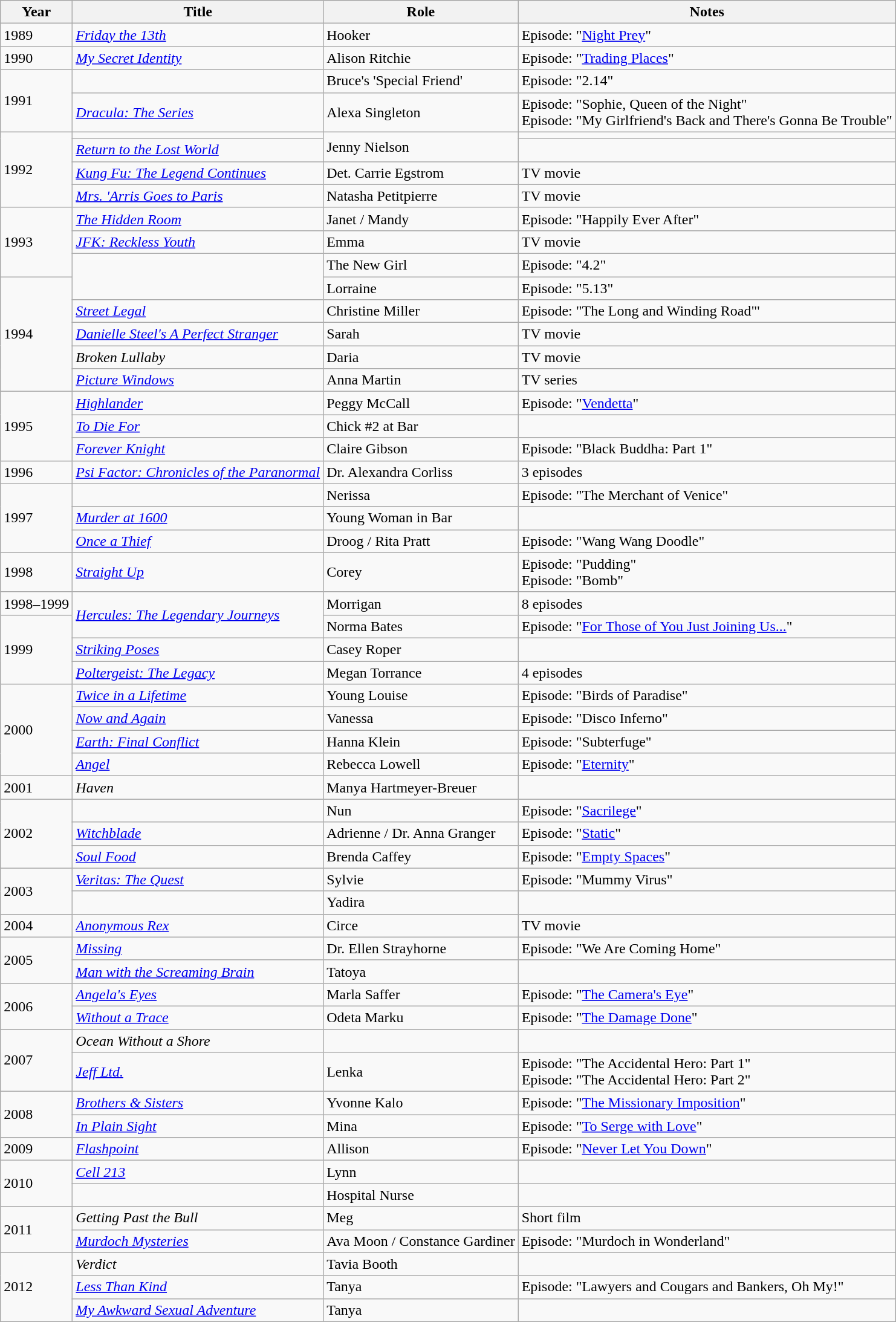<table class="wikitable sortable">
<tr>
<th>Year</th>
<th>Title</th>
<th>Role</th>
<th class="unsortable">Notes</th>
</tr>
<tr>
<td>1989</td>
<td><em><a href='#'>Friday the 13th</a></em></td>
<td>Hooker</td>
<td>Episode: "<a href='#'>Night Prey</a>"</td>
</tr>
<tr>
<td>1990</td>
<td><em><a href='#'>My Secret Identity</a></em></td>
<td>Alison Ritchie</td>
<td>Episode: "<a href='#'>Trading Places</a>"</td>
</tr>
<tr>
<td rowspan=2>1991</td>
<td><em></em></td>
<td>Bruce's 'Special Friend'</td>
<td>Episode: "2.14"</td>
</tr>
<tr>
<td><em><a href='#'>Dracula: The Series</a></em></td>
<td>Alexa Singleton</td>
<td>Episode: "Sophie, Queen of the Night"<br>Episode: "My Girlfriend's Back and There's Gonna Be Trouble"</td>
</tr>
<tr>
<td rowspan=4>1992</td>
<td><em></em></td>
<td rowspan=2>Jenny Nielson</td>
<td></td>
</tr>
<tr>
<td><em><a href='#'>Return to the Lost World</a></em></td>
<td></td>
</tr>
<tr>
<td><em><a href='#'>Kung Fu: The Legend Continues</a></em></td>
<td>Det. Carrie Egstrom</td>
<td>TV movie</td>
</tr>
<tr>
<td><em><a href='#'>Mrs. 'Arris Goes to Paris</a></em></td>
<td>Natasha Petitpierre</td>
<td>TV movie</td>
</tr>
<tr>
<td rowspan=3>1993</td>
<td><em><a href='#'>The Hidden Room</a></em></td>
<td>Janet / Mandy</td>
<td>Episode: "Happily Ever After"</td>
</tr>
<tr>
<td><em><a href='#'>JFK: Reckless Youth</a></em></td>
<td>Emma</td>
<td>TV movie</td>
</tr>
<tr>
<td rowspan=2><em></em></td>
<td>The New Girl</td>
<td>Episode: "4.2"</td>
</tr>
<tr>
<td rowspan=5>1994</td>
<td>Lorraine</td>
<td>Episode: "5.13"</td>
</tr>
<tr>
<td><em><a href='#'>Street Legal</a></em></td>
<td>Christine Miller</td>
<td>Episode: "The Long and Winding Road"'</td>
</tr>
<tr>
<td><em><a href='#'>Danielle Steel's A Perfect Stranger</a></em></td>
<td>Sarah</td>
<td>TV movie</td>
</tr>
<tr>
<td><em>Broken Lullaby</em></td>
<td>Daria</td>
<td>TV movie</td>
</tr>
<tr>
<td><em><a href='#'>Picture Windows</a></em></td>
<td>Anna Martin</td>
<td>TV series</td>
</tr>
<tr>
<td rowspan=3>1995</td>
<td><em><a href='#'>Highlander</a></em></td>
<td>Peggy McCall</td>
<td>Episode: "<a href='#'>Vendetta</a>"</td>
</tr>
<tr>
<td><em><a href='#'>To Die For</a></em></td>
<td>Chick #2 at Bar</td>
<td></td>
</tr>
<tr>
<td><em><a href='#'>Forever Knight</a></em></td>
<td>Claire Gibson</td>
<td>Episode: "Black Buddha: Part 1"</td>
</tr>
<tr>
<td>1996</td>
<td><em><a href='#'>Psi Factor: Chronicles of the Paranormal</a></em></td>
<td>Dr. Alexandra Corliss</td>
<td>3 episodes</td>
</tr>
<tr>
<td rowspan=3>1997</td>
<td><em></em></td>
<td>Nerissa</td>
<td>Episode: "The Merchant of Venice"</td>
</tr>
<tr>
<td><em><a href='#'>Murder at 1600</a></em></td>
<td>Young Woman in Bar</td>
<td></td>
</tr>
<tr>
<td><em><a href='#'>Once a Thief</a></em></td>
<td>Droog / Rita Pratt</td>
<td>Episode: "Wang Wang Doodle"</td>
</tr>
<tr>
<td>1998</td>
<td><em><a href='#'>Straight Up</a></em></td>
<td>Corey</td>
<td>Episode: "Pudding"<br>Episode: "Bomb"</td>
</tr>
<tr>
<td>1998–1999</td>
<td rowspan=2><em><a href='#'>Hercules: The Legendary Journeys</a></em></td>
<td>Morrigan</td>
<td>8 episodes</td>
</tr>
<tr>
<td rowspan=3>1999</td>
<td>Norma Bates</td>
<td>Episode: "<a href='#'>For Those of You Just Joining Us...</a>"</td>
</tr>
<tr>
<td><em><a href='#'>Striking Poses</a></em></td>
<td>Casey Roper</td>
<td></td>
</tr>
<tr>
<td><em><a href='#'>Poltergeist: The Legacy</a></em></td>
<td>Megan Torrance</td>
<td>4 episodes</td>
</tr>
<tr>
<td rowspan=4>2000</td>
<td><em><a href='#'>Twice in a Lifetime</a></em></td>
<td>Young Louise</td>
<td>Episode: "Birds of Paradise"</td>
</tr>
<tr>
<td><em><a href='#'>Now and Again</a></em></td>
<td>Vanessa</td>
<td>Episode: "Disco Inferno"</td>
</tr>
<tr>
<td><em><a href='#'>Earth: Final Conflict</a></em></td>
<td>Hanna Klein</td>
<td>Episode: "Subterfuge"</td>
</tr>
<tr>
<td><em><a href='#'>Angel</a></em></td>
<td>Rebecca Lowell</td>
<td>Episode: "<a href='#'>Eternity</a>"</td>
</tr>
<tr>
<td>2001</td>
<td><em>Haven</em></td>
<td>Manya Hartmeyer-Breuer</td>
<td></td>
</tr>
<tr>
<td rowspan =3>2002</td>
<td><em></em></td>
<td>Nun</td>
<td>Episode: "<a href='#'>Sacrilege</a>"</td>
</tr>
<tr>
<td><em><a href='#'>Witchblade</a></em></td>
<td>Adrienne / Dr. Anna Granger</td>
<td>Episode: "<a href='#'>Static</a>"</td>
</tr>
<tr>
<td><em><a href='#'>Soul Food</a></em></td>
<td>Brenda Caffey</td>
<td>Episode: "<a href='#'>Empty Spaces</a>"</td>
</tr>
<tr>
<td rowspan=2>2003</td>
<td><em><a href='#'>Veritas: The Quest</a></em></td>
<td>Sylvie</td>
<td>Episode: "Mummy Virus"</td>
</tr>
<tr>
<td><em></em></td>
<td>Yadira</td>
<td></td>
</tr>
<tr>
<td>2004</td>
<td><em><a href='#'>Anonymous Rex</a></em></td>
<td>Circe</td>
<td>TV movie</td>
</tr>
<tr>
<td rowspan=2>2005</td>
<td><em><a href='#'>Missing</a></em></td>
<td>Dr. Ellen Strayhorne</td>
<td>Episode: "We Are Coming Home"</td>
</tr>
<tr>
<td><em><a href='#'>Man with the Screaming Brain</a></em></td>
<td>Tatoya</td>
<td></td>
</tr>
<tr>
<td rowspan=2>2006</td>
<td><em><a href='#'>Angela's Eyes</a></em></td>
<td>Marla Saffer</td>
<td>Episode: "<a href='#'>The Camera's Eye</a>"</td>
</tr>
<tr>
<td><em><a href='#'>Without a Trace</a></em></td>
<td>Odeta Marku</td>
<td>Episode: "<a href='#'>The Damage Done</a>"</td>
</tr>
<tr>
<td rowspan=2>2007</td>
<td><em>Ocean Without a Shore</em></td>
<td></td>
<td></td>
</tr>
<tr>
<td><em><a href='#'>Jeff Ltd.</a></em></td>
<td>Lenka</td>
<td>Episode: "The Accidental Hero: Part 1"<br>Episode: "The Accidental Hero: Part 2"</td>
</tr>
<tr>
<td rowspan=2>2008</td>
<td><em><a href='#'>Brothers & Sisters</a></em></td>
<td>Yvonne Kalo</td>
<td>Episode: "<a href='#'>The Missionary Imposition</a>"</td>
</tr>
<tr>
<td><em><a href='#'>In Plain Sight</a></em></td>
<td>Mina</td>
<td>Episode: "<a href='#'>To Serge with Love</a>"</td>
</tr>
<tr>
<td>2009</td>
<td><em><a href='#'>Flashpoint</a></em></td>
<td>Allison</td>
<td>Episode: "<a href='#'>Never Let You Down</a>"</td>
</tr>
<tr>
<td rowspan=2>2010</td>
<td><em><a href='#'>Cell 213</a></em></td>
<td>Lynn</td>
<td></td>
</tr>
<tr>
<td><em></em></td>
<td>Hospital Nurse</td>
<td></td>
</tr>
<tr>
<td rowspan=2>2011</td>
<td><em>Getting Past the Bull</em></td>
<td>Meg</td>
<td>Short film</td>
</tr>
<tr>
<td><em><a href='#'>Murdoch Mysteries</a></em></td>
<td>Ava Moon / Constance Gardiner</td>
<td>Episode: "Murdoch in Wonderland"</td>
</tr>
<tr>
<td rowspan=3>2012</td>
<td><em>Verdict</em></td>
<td>Tavia Booth</td>
<td></td>
</tr>
<tr>
<td><em><a href='#'>Less Than Kind</a></em></td>
<td>Tanya</td>
<td>Episode: "Lawyers and Cougars and Bankers, Oh My!"</td>
</tr>
<tr>
<td><em><a href='#'>My Awkward Sexual Adventure</a></em></td>
<td>Tanya</td>
<td></td>
</tr>
</table>
